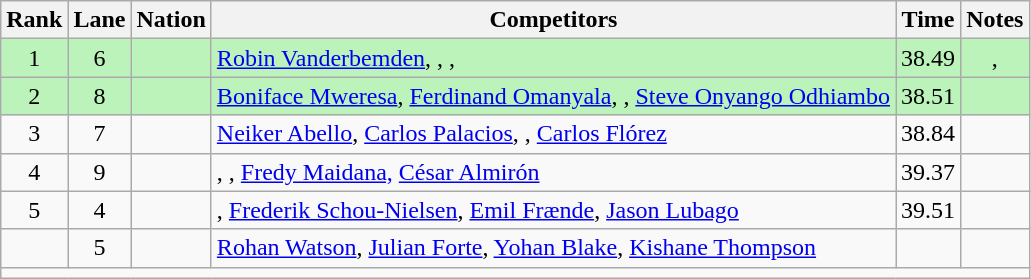<table class="wikitable sortable" style="text-align:center">
<tr>
<th>Rank</th>
<th>Lane</th>
<th>Nation</th>
<th>Competitors</th>
<th>Time</th>
<th>Notes</th>
</tr>
<tr bgcolor="#bbf3bb">
<td>1</td>
<td>6</td>
<td align="left"></td>
<td align="left"><a href='#'>Robin Vanderbemden</a>, , , </td>
<td>38.49</td>
<td>, </td>
</tr>
<tr bgcolor="#bbf3bb">
<td>2</td>
<td>8</td>
<td align="left"></td>
<td align="left"><a href='#'>Boniface Mweresa</a>, <a href='#'>Ferdinand Omanyala</a>, , <a href='#'>Steve Onyango Odhiambo</a></td>
<td>38.51</td>
<td></td>
</tr>
<tr>
<td>3</td>
<td>7</td>
<td align="left"></td>
<td align="left"><a href='#'>Neiker Abello</a>, <a href='#'>Carlos Palacios</a>, , <a href='#'>Carlos Flórez</a></td>
<td>38.84</td>
<td></td>
</tr>
<tr>
<td>4</td>
<td>9</td>
<td align="left"></td>
<td align="left">, , <a href='#'>Fredy Maidana,</a> <a href='#'>César Almirón</a></td>
<td>39.37</td>
<td></td>
</tr>
<tr>
<td>5</td>
<td>4</td>
<td align="left"></td>
<td align="left">, <a href='#'>Frederik Schou-Nielsen</a>, <a href='#'>Emil Frænde</a>, <a href='#'>Jason Lubago</a></td>
<td>39.51</td>
<td></td>
</tr>
<tr>
<td></td>
<td>5</td>
<td align="left"></td>
<td align="left"><a href='#'>Rohan Watson</a>, <a href='#'>Julian Forte</a>, <a href='#'>Yohan Blake</a>, <a href='#'>Kishane Thompson</a></td>
<td></td>
<td></td>
</tr>
<tr class="sortbottom">
<td colspan="6"></td>
</tr>
</table>
